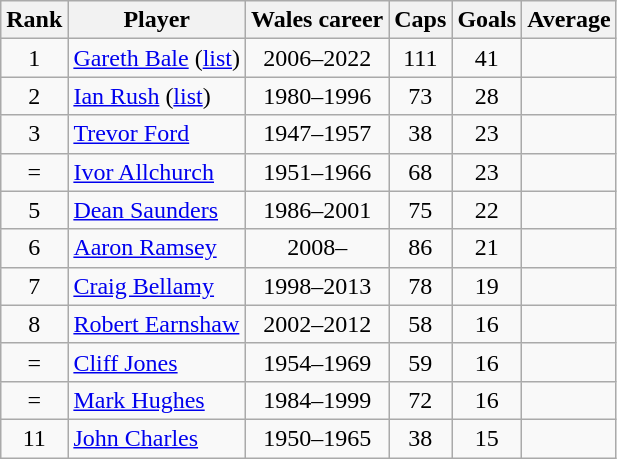<table class="wikitable sortable" style="text-align: center;">
<tr>
<th class="unsortable">Rank</th>
<th class="unsortable">Player</th>
<th class="unsortable">Wales career</th>
<th>Caps</th>
<th>Goals</th>
<th>Average</th>
</tr>
<tr>
<td>1</td>
<td align="left"><a href='#'>Gareth Bale</a> (<a href='#'>list</a>)</td>
<td>2006–2022</td>
<td>111</td>
<td>41</td>
<td></td>
</tr>
<tr>
<td>2</td>
<td align="left"><a href='#'>Ian Rush</a> (<a href='#'>list</a>)</td>
<td>1980–1996</td>
<td>73</td>
<td>28</td>
<td></td>
</tr>
<tr>
<td>3</td>
<td align="left"><a href='#'>Trevor Ford</a></td>
<td>1947–1957</td>
<td>38</td>
<td>23</td>
<td></td>
</tr>
<tr>
<td>=</td>
<td align="left"><a href='#'>Ivor Allchurch</a></td>
<td>1951–1966</td>
<td>68</td>
<td>23</td>
<td></td>
</tr>
<tr>
<td>5</td>
<td align="left"><a href='#'>Dean Saunders</a></td>
<td>1986–2001</td>
<td>75</td>
<td>22</td>
<td></td>
</tr>
<tr>
<td>6</td>
<td align="left"><a href='#'>Aaron Ramsey</a></td>
<td>2008–</td>
<td>86</td>
<td>21</td>
<td></td>
</tr>
<tr>
<td>7</td>
<td align="left"><a href='#'>Craig Bellamy</a></td>
<td>1998–2013</td>
<td>78</td>
<td>19</td>
<td></td>
</tr>
<tr>
<td>8</td>
<td align="left"><a href='#'>Robert Earnshaw</a></td>
<td>2002–2012</td>
<td>58</td>
<td>16</td>
<td></td>
</tr>
<tr>
<td>=</td>
<td align="left"><a href='#'>Cliff Jones</a></td>
<td>1954–1969</td>
<td>59</td>
<td>16</td>
<td></td>
</tr>
<tr>
<td>=</td>
<td align="left"><a href='#'>Mark Hughes</a></td>
<td>1984–1999</td>
<td>72</td>
<td>16</td>
<td></td>
</tr>
<tr>
<td>11</td>
<td align="left"><a href='#'>John Charles</a></td>
<td>1950–1965</td>
<td>38</td>
<td>15</td>
<td></td>
</tr>
</table>
